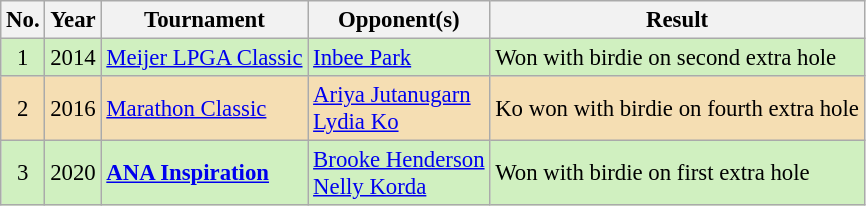<table class="wikitable" style="font-size:95%;">
<tr>
<th>No.</th>
<th>Year</th>
<th>Tournament</th>
<th>Opponent(s)</th>
<th>Result</th>
</tr>
<tr style="background:#D0F0C0;">
<td align=center>1</td>
<td align=center>2014</td>
<td><a href='#'>Meijer LPGA Classic</a></td>
<td> <a href='#'>Inbee Park</a></td>
<td>Won with birdie on second extra hole</td>
</tr>
<tr style="background:#F5DEB3;">
<td align=center>2</td>
<td align=center>2016</td>
<td><a href='#'>Marathon Classic</a></td>
<td> <a href='#'>Ariya Jutanugarn</a> <br> <a href='#'>Lydia Ko</a></td>
<td>Ko won with birdie on fourth extra hole</td>
</tr>
<tr style="background:#D0F0C0;">
<td align=center>3</td>
<td>2020</td>
<td><strong><a href='#'>ANA Inspiration</a></strong></td>
<td> <a href='#'>Brooke Henderson</a><br> <a href='#'>Nelly Korda</a></td>
<td>Won with birdie on first extra hole</td>
</tr>
</table>
